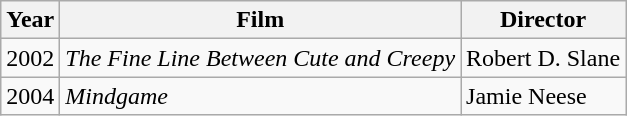<table class="wikitable">
<tr>
<th>Year</th>
<th>Film</th>
<th>Director</th>
</tr>
<tr>
<td>2002</td>
<td><em>The Fine Line Between Cute and Creepy</em></td>
<td>Robert D. Slane</td>
</tr>
<tr>
<td>2004</td>
<td><em>Mindgame</em></td>
<td>Jamie Neese</td>
</tr>
</table>
